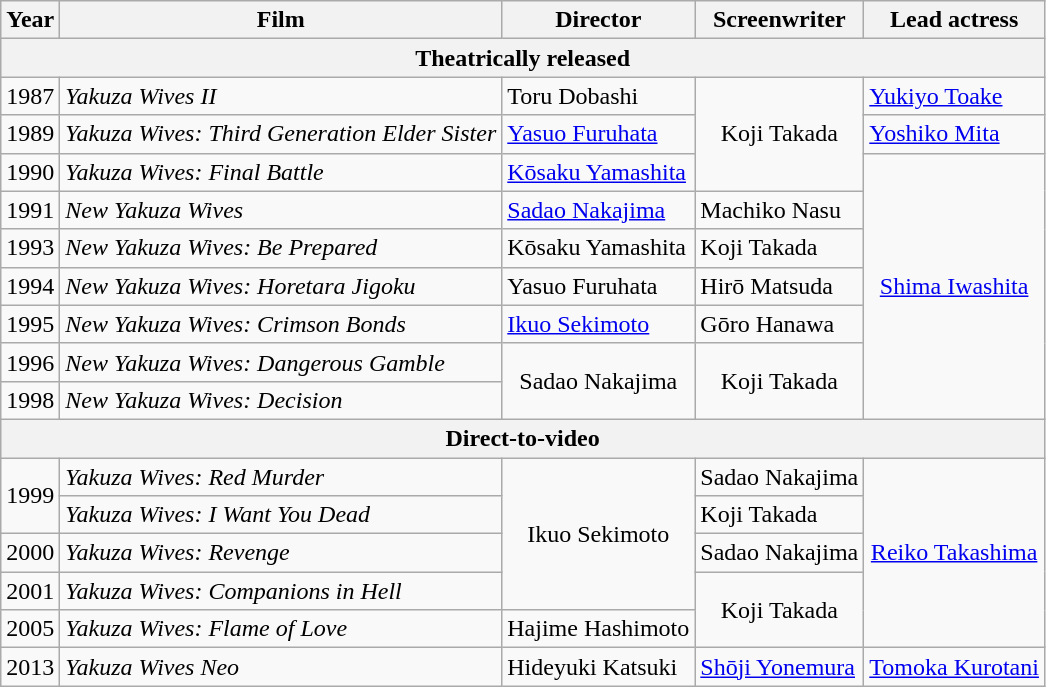<table class="wikitable">
<tr>
<th>Year</th>
<th>Film</th>
<th>Director</th>
<th>Screenwriter</th>
<th>Lead actress</th>
</tr>
<tr>
<th colspan="9">Theatrically released</th>
</tr>
<tr>
<td>1987</td>
<td><em>Yakuza Wives II</em><br></td>
<td>Toru Dobashi</td>
<td align="center" rowspan="3">Koji Takada</td>
<td><a href='#'>Yukiyo Toake</a></td>
</tr>
<tr>
<td>1989</td>
<td><em>Yakuza Wives: Third Generation Elder Sister</em><br></td>
<td><a href='#'>Yasuo Furuhata</a></td>
<td><a href='#'>Yoshiko Mita</a></td>
</tr>
<tr>
<td>1990</td>
<td><em>Yakuza Wives: Final Battle</em><br></td>
<td><a href='#'>Kōsaku Yamashita</a></td>
<td align="center" rowspan="7"><a href='#'>Shima Iwashita</a></td>
</tr>
<tr>
<td>1991</td>
<td><em>New Yakuza Wives</em><br></td>
<td><a href='#'>Sadao Nakajima</a></td>
<td>Machiko Nasu</td>
</tr>
<tr>
<td>1993</td>
<td><em>New Yakuza Wives: Be Prepared</em><br></td>
<td>Kōsaku Yamashita</td>
<td>Koji Takada</td>
</tr>
<tr>
<td>1994</td>
<td><em>New Yakuza Wives: Horetara Jigoku</em><br></td>
<td>Yasuo Furuhata</td>
<td>Hirō Matsuda</td>
</tr>
<tr>
<td>1995</td>
<td><em>New Yakuza Wives: Crimson Bonds</em><br></td>
<td><a href='#'>Ikuo Sekimoto</a></td>
<td>Gōro Hanawa</td>
</tr>
<tr>
<td>1996</td>
<td><em>New Yakuza Wives: Dangerous Gamble</em><br></td>
<td align="center" rowspan="2">Sadao Nakajima</td>
<td align="center" rowspan="2">Koji Takada</td>
</tr>
<tr>
<td>1998</td>
<td><em>New Yakuza Wives: Decision</em><br></td>
</tr>
<tr>
<th colspan="6">Direct-to-video</th>
</tr>
<tr>
<td align="center" rowspan="2">1999</td>
<td><em>Yakuza Wives: Red Murder</em><br></td>
<td align="center" rowspan="4">Ikuo Sekimoto</td>
<td>Sadao Nakajima</td>
<td align="center" rowspan="5"><a href='#'>Reiko Takashima</a></td>
</tr>
<tr>
<td><em>Yakuza Wives: I Want You Dead</em><br></td>
<td>Koji Takada</td>
</tr>
<tr>
<td>2000</td>
<td><em>Yakuza Wives: Revenge</em><br></td>
<td>Sadao Nakajima</td>
</tr>
<tr>
<td>2001</td>
<td><em>Yakuza Wives: Companions in Hell</em><br></td>
<td align="center" rowspan="2">Koji Takada</td>
</tr>
<tr>
<td>2005</td>
<td><em>Yakuza Wives: Flame of Love</em><br></td>
<td>Hajime Hashimoto</td>
</tr>
<tr>
<td>2013</td>
<td><em>Yakuza Wives Neo</em><br></td>
<td>Hideyuki Katsuki</td>
<td><a href='#'>Shōji Yonemura</a></td>
<td><a href='#'>Tomoka Kurotani</a></td>
</tr>
</table>
